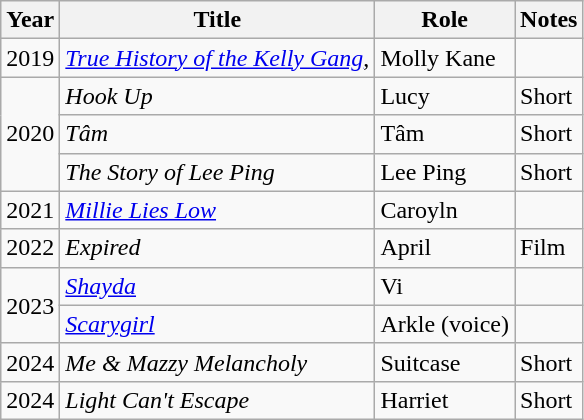<table class="wikitable">
<tr>
<th>Year</th>
<th>Title</th>
<th>Role</th>
<th>Notes</th>
</tr>
<tr>
<td>2019</td>
<td><em><a href='#'>True History of the Kelly Gang</a></em>,</td>
<td>Molly Kane</td>
<td></td>
</tr>
<tr>
<td rowspan="3">2020</td>
<td><em>Hook Up</em></td>
<td>Lucy</td>
<td>Short</td>
</tr>
<tr>
<td><em>Tâm</em></td>
<td>Tâm</td>
<td>Short</td>
</tr>
<tr>
<td><em>The Story of Lee Ping</em></td>
<td>Lee Ping</td>
<td>Short</td>
</tr>
<tr>
<td>2021</td>
<td><em><a href='#'>Millie Lies Low</a></em></td>
<td>Caroyln</td>
<td></td>
</tr>
<tr>
<td>2022</td>
<td><em>Expired</em></td>
<td>April</td>
<td>Film</td>
</tr>
<tr>
<td rowspan="2">2023</td>
<td><em><a href='#'>Shayda</a></em></td>
<td>Vi</td>
<td></td>
</tr>
<tr>
<td><em><a href='#'>Scarygirl</a></em></td>
<td>Arkle (voice)</td>
<td></td>
</tr>
<tr>
<td>2024</td>
<td><em>Me & Mazzy Melancholy</em></td>
<td>Suitcase</td>
<td>Short</td>
</tr>
<tr>
<td>2024</td>
<td><em>Light Can't Escape</em></td>
<td>Harriet</td>
<td>Short</td>
</tr>
</table>
